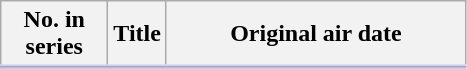<table class="wikitable">
<tr style="border-bottom: 3px solid #CCF;">
<th style="width:4em;">No. in series</th>
<th>Title</th>
<th style="width:12em;">Original air date</th>
</tr>
<tr>
</tr>
</table>
